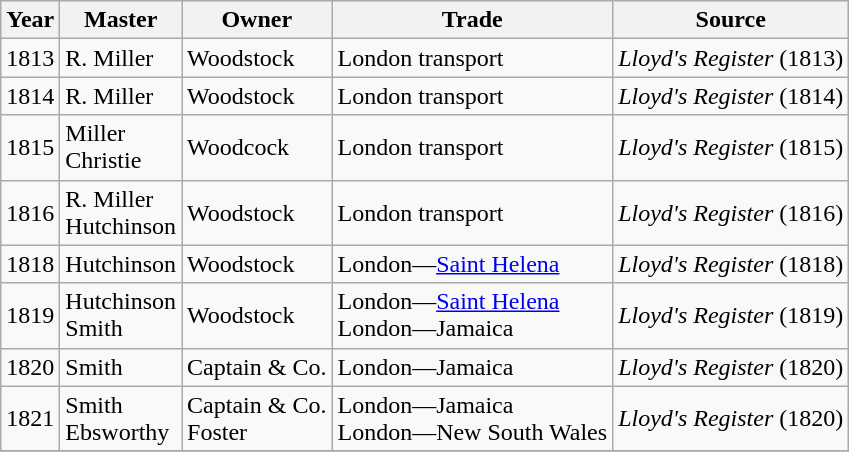<table class="sortable wikitable">
<tr>
<th>Year</th>
<th>Master</th>
<th>Owner</th>
<th>Trade</th>
<th>Source</th>
</tr>
<tr>
<td>1813</td>
<td>R. Miller</td>
<td>Woodstock</td>
<td>London transport</td>
<td><em>Lloyd's Register</em> (1813)</td>
</tr>
<tr>
<td>1814</td>
<td>R. Miller</td>
<td>Woodstock</td>
<td>London transport</td>
<td><em>Lloyd's Register</em> (1814)</td>
</tr>
<tr>
<td>1815</td>
<td>Miller<br>Christie</td>
<td>Woodcock</td>
<td>London transport</td>
<td><em>Lloyd's Register</em> (1815)</td>
</tr>
<tr>
<td>1816</td>
<td>R. Miller<br>Hutchinson</td>
<td>Woodstock</td>
<td>London transport</td>
<td><em>Lloyd's Register</em> (1816)</td>
</tr>
<tr>
<td>1818</td>
<td>Hutchinson</td>
<td>Woodstock</td>
<td>London—<a href='#'>Saint Helena</a></td>
<td><em>Lloyd's Register</em> (1818)</td>
</tr>
<tr>
<td>1819</td>
<td>Hutchinson<br>Smith</td>
<td>Woodstock</td>
<td>London—<a href='#'>Saint Helena</a><br>London—Jamaica</td>
<td><em>Lloyd's Register</em> (1819)</td>
</tr>
<tr>
<td>1820</td>
<td>Smith</td>
<td>Captain & Co.</td>
<td>London—Jamaica</td>
<td><em>Lloyd's Register</em> (1820)</td>
</tr>
<tr>
<td>1821</td>
<td>Smith<br>Ebsworthy</td>
<td>Captain & Co.<br> Foster</td>
<td>London—Jamaica<br>London—New South Wales</td>
<td><em>Lloyd's Register</em> (1820)</td>
</tr>
<tr>
</tr>
</table>
